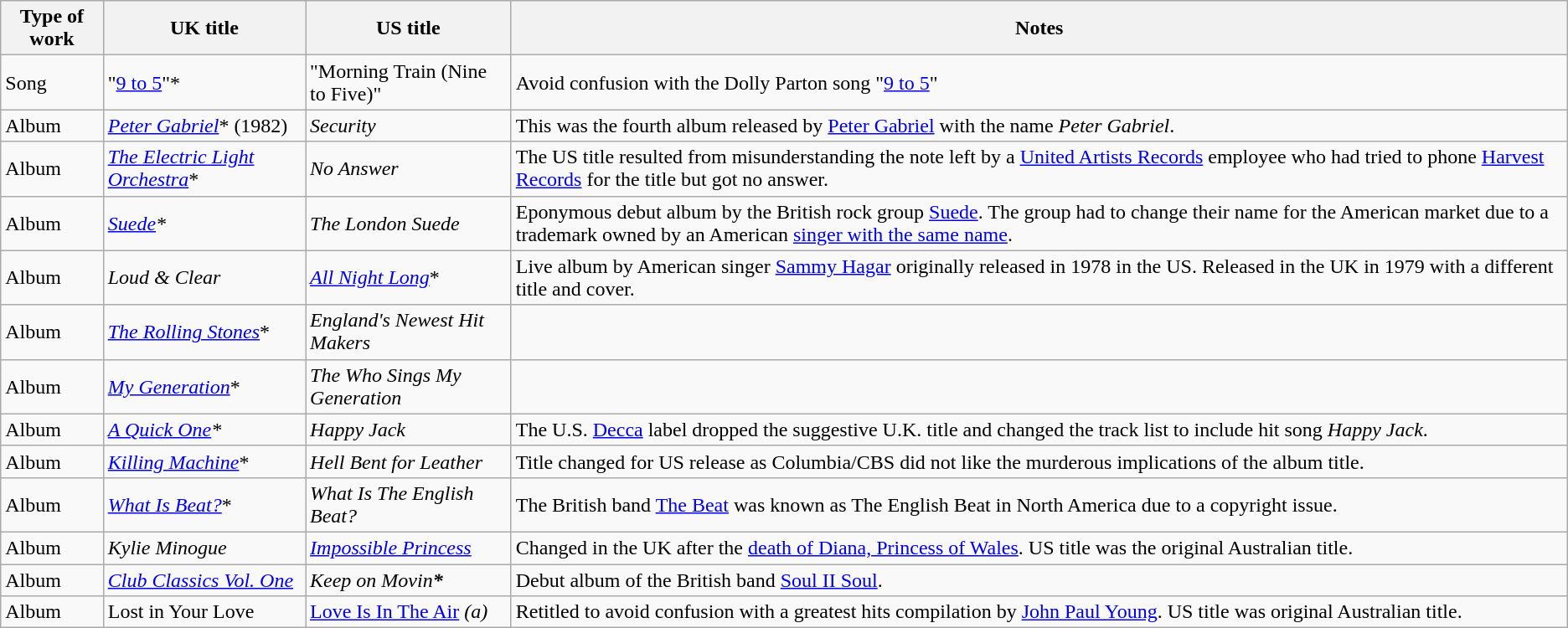<table class="wikitable sortable">
<tr>
<th>Type of work</th>
<th>UK title</th>
<th>US title</th>
<th>Notes</th>
</tr>
<tr>
<td>Song</td>
<td>"<a href='#'>9 to 5</a>"*</td>
<td>"Morning Train (Nine to Five)"</td>
<td>Avoid confusion with the Dolly Parton song "<a href='#'>9 to 5</a>"</td>
</tr>
<tr>
<td>Album</td>
<td><em><a href='#'>Peter Gabriel</a></em>* (1982)</td>
<td><em>Security</em></td>
<td>This was the fourth album released by <a href='#'>Peter Gabriel</a> with the name <em>Peter Gabriel</em>.</td>
</tr>
<tr>
<td>Album</td>
<td><em><a href='#'>The Electric Light Orchestra</a></em>*</td>
<td><em>No Answer</em></td>
<td>The US title resulted from misunderstanding the note left by a <a href='#'>United Artists Records</a> employee who had tried to phone <a href='#'>Harvest Records</a> for the title but got no answer.</td>
</tr>
<tr>
<td>Album</td>
<td><em><a href='#'>Suede</a>*</em></td>
<td><em>The London Suede</em></td>
<td>Eponymous debut album by the British rock group <a href='#'>Suede</a>. The group had to change their name for the American market due to a trademark owned by an American <a href='#'>singer with the same name</a>.</td>
</tr>
<tr>
<td>Album</td>
<td><em>Loud & Clear</em></td>
<td><em><a href='#'>All Night Long</a></em>*</td>
<td>Live album by American singer <a href='#'>Sammy Hagar</a> originally released in 1978 in the US. Released in the UK in 1979 with a different title and cover.</td>
</tr>
<tr>
<td>Album</td>
<td><em><a href='#'>The Rolling Stones</a></em>*</td>
<td><em>England's Newest Hit Makers</em></td>
<td></td>
</tr>
<tr>
<td>Album</td>
<td><em><a href='#'>My Generation</a></em>*</td>
<td><em>The Who Sings My Generation</em></td>
<td></td>
</tr>
<tr>
<td>Album</td>
<td><em><a href='#'>A Quick One</a>*</em></td>
<td><em>Happy Jack</em></td>
<td>The U.S. <a href='#'>Decca</a> label dropped the suggestive U.K. title and changed the track list to include hit song <em>Happy Jack</em>.</td>
</tr>
<tr>
<td>Album</td>
<td><em><a href='#'>Killing Machine</a></em>*</td>
<td><em>Hell Bent for Leather</em></td>
<td>Title changed for US release as Columbia/CBS did not like the murderous implications of the album title.</td>
</tr>
<tr>
<td>Album</td>
<td><em><a href='#'>What Is Beat?</a></em>*</td>
<td><em>What Is The English Beat?</em></td>
<td>The British band <a href='#'>The Beat</a> was known as The English Beat in North America due to a copyright issue.</td>
</tr>
<tr>
<td>Album</td>
<td><em>Kylie Minogue</em></td>
<td><em><a href='#'>Impossible Princess</a></em></td>
<td>Changed in the UK after the <a href='#'>death of Diana, Princess of Wales</a>.  US title was the original Australian title.</td>
</tr>
<tr>
<td>Album</td>
<td><em><a href='#'>Club Classics Vol. One</a></em></td>
<td><em>Keep on Movin<strong>*</td>
<td>Debut album of the British band <a href='#'>Soul II Soul</a>.</td>
</tr>
<tr>
<td>Album</td>
<td></em>Lost in Your Love<em></td>
<td></em><a href='#'>Love Is In The Air</a><em> (a)</td>
<td>Retitled to avoid confusion with a greatest hits compilation by <a href='#'>John Paul Young</a>.  US title was original Australian title.</td>
</tr>
</table>
